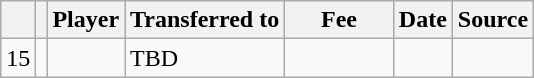<table class="wikitable plainrowheaders sortable">
<tr>
<th></th>
<th></th>
<th scope=col>Player</th>
<th>Transferred to</th>
<th !scope=col; style="width: 65px;">Fee</th>
<th scope=col>Date</th>
<th scope=col>Source</th>
</tr>
<tr>
<td align=center>15</td>
<td align=center></td>
<td></td>
<td>TBD</td>
<td></td>
<td></td>
<td></td>
</tr>
</table>
